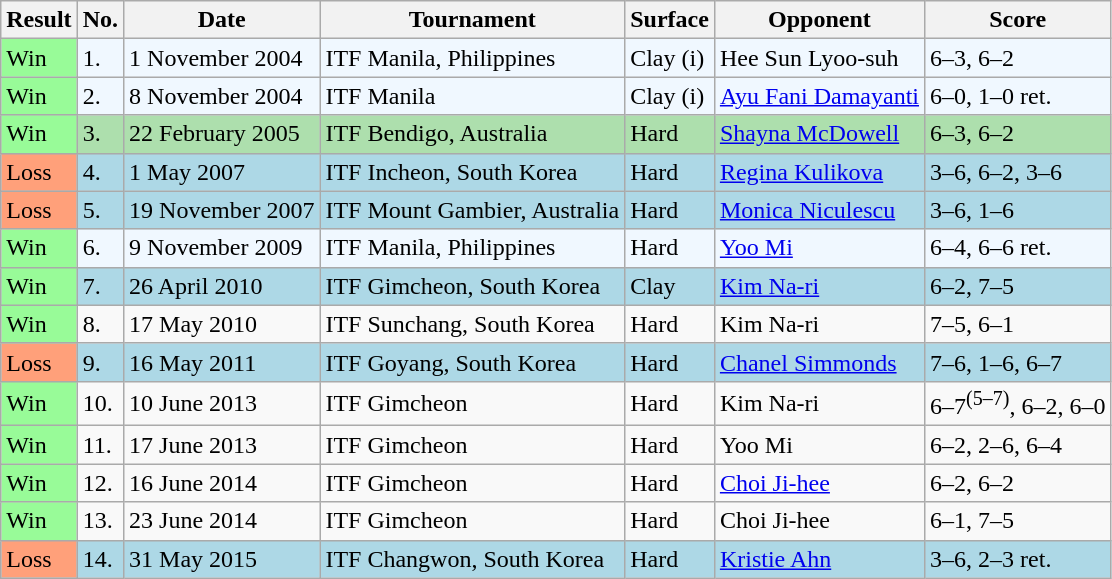<table class="sortable wikitable">
<tr>
<th>Result</th>
<th>No.</th>
<th>Date</th>
<th>Tournament</th>
<th>Surface</th>
<th>Opponent</th>
<th>Score</th>
</tr>
<tr bgcolor=f0f8ff>
<td style="background:#98fb98;">Win</td>
<td>1.</td>
<td>1 November 2004</td>
<td>ITF Manila, Philippines</td>
<td>Clay (i)</td>
<td> Hee Sun Lyoo-suh</td>
<td>6–3, 6–2</td>
</tr>
<tr bgcolor=f0f8ff>
<td style="background:#98fb98;">Win</td>
<td>2.</td>
<td>8 November 2004</td>
<td>ITF Manila</td>
<td>Clay (i)</td>
<td> <a href='#'>Ayu Fani Damayanti</a></td>
<td>6–0, 1–0 ret.</td>
</tr>
<tr bgcolor="#ADDFAD">
<td style="background:#98fb98;">Win</td>
<td>3.</td>
<td>22 February 2005</td>
<td>ITF Bendigo, Australia</td>
<td>Hard</td>
<td> <a href='#'>Shayna McDowell</a></td>
<td>6–3, 6–2</td>
</tr>
<tr bgcolor="lightblue">
<td style="background:#ffa07a;">Loss</td>
<td>4.</td>
<td>1 May 2007</td>
<td>ITF Incheon, South Korea</td>
<td>Hard</td>
<td> <a href='#'>Regina Kulikova</a></td>
<td>3–6, 6–2, 3–6</td>
</tr>
<tr bgcolor="lightblue">
<td style="background:#ffa07a;">Loss</td>
<td>5.</td>
<td>19 November 2007</td>
<td>ITF Mount Gambier, Australia</td>
<td>Hard</td>
<td> <a href='#'>Monica Niculescu</a></td>
<td>3–6, 1–6</td>
</tr>
<tr bgcolor=f0f8ff>
<td style="background:#98fb98;">Win</td>
<td>6.</td>
<td>9 November 2009</td>
<td>ITF Manila, Philippines</td>
<td>Hard</td>
<td> <a href='#'>Yoo Mi</a></td>
<td>6–4, 6–6 ret.</td>
</tr>
<tr bgcolor="lightblue">
<td style="background:#98fb98;">Win</td>
<td>7.</td>
<td>26 April 2010</td>
<td>ITF Gimcheon, South Korea</td>
<td>Clay</td>
<td> <a href='#'>Kim Na-ri</a></td>
<td>6–2, 7–5</td>
</tr>
<tr>
<td style="background:#98fb98;">Win</td>
<td>8.</td>
<td>17 May 2010</td>
<td>ITF Sunchang, South Korea</td>
<td>Hard</td>
<td> Kim Na-ri</td>
<td>7–5, 6–1</td>
</tr>
<tr style="background:lightblue;">
<td style="background:#ffa07a;">Loss</td>
<td>9.</td>
<td>16 May 2011</td>
<td>ITF Goyang, South Korea</td>
<td>Hard</td>
<td> <a href='#'>Chanel Simmonds</a></td>
<td>7–6, 1–6, 6–7</td>
</tr>
<tr>
<td style="background:#98fb98;">Win</td>
<td>10.</td>
<td>10 June 2013</td>
<td>ITF Gimcheon</td>
<td>Hard</td>
<td> Kim Na-ri</td>
<td>6–7<sup>(5–7)</sup>, 6–2, 6–0</td>
</tr>
<tr>
<td style="background:#98fb98;">Win</td>
<td>11.</td>
<td>17 June 2013</td>
<td>ITF Gimcheon</td>
<td>Hard</td>
<td> Yoo Mi</td>
<td>6–2, 2–6, 6–4</td>
</tr>
<tr>
<td style="background:#98fb98;">Win</td>
<td>12.</td>
<td>16 June 2014</td>
<td>ITF Gimcheon</td>
<td>Hard</td>
<td> <a href='#'>Choi Ji-hee</a></td>
<td>6–2, 6–2</td>
</tr>
<tr>
<td style="background:#98fb98;">Win</td>
<td>13.</td>
<td>23 June 2014</td>
<td>ITF Gimcheon</td>
<td>Hard</td>
<td> Choi Ji-hee</td>
<td>6–1, 7–5</td>
</tr>
<tr style="background:lightblue;">
<td style="background:#ffa07a;">Loss</td>
<td>14.</td>
<td>31 May 2015</td>
<td>ITF Changwon, South Korea</td>
<td>Hard</td>
<td> <a href='#'>Kristie Ahn</a></td>
<td>3–6, 2–3 ret.</td>
</tr>
</table>
